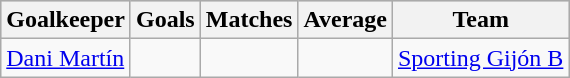<table class="wikitable sortable" class="wikitable">
<tr style="background:#ccc; text-align:center;">
<th>Goalkeeper</th>
<th>Goals</th>
<th>Matches</th>
<th>Average</th>
<th>Team</th>
</tr>
<tr>
<td> <a href='#'>Dani Martín</a></td>
<td></td>
<td></td>
<td></td>
<td><a href='#'>Sporting Gijón B</a></td>
</tr>
</table>
